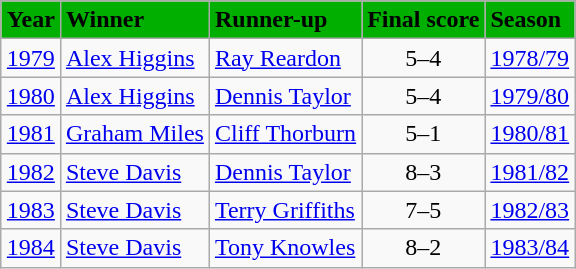<table class="wikitable" style="margin: auto">
<tr>
<th style="text-align: center; background-color: #00af00">Year</th>
<th style="text-align: left; background-color: #00af00">Winner</th>
<th style="text-align: left; background-color: #00af00">Runner-up</th>
<th style="text-align: left; background-color: #00af00">Final score</th>
<th style="text-align: left; background-color: #00af00">Season</th>
</tr>
<tr>
<td><a href='#'>1979</a></td>
<td> <a href='#'>Alex Higgins</a></td>
<td> <a href='#'>Ray Reardon</a></td>
<td style="text-align: center">5–4</td>
<td><a href='#'>1978/79</a></td>
</tr>
<tr>
<td><a href='#'>1980</a></td>
<td> <a href='#'>Alex Higgins</a></td>
<td> <a href='#'>Dennis Taylor</a></td>
<td style="text-align: center">5–4</td>
<td><a href='#'>1979/80</a></td>
</tr>
<tr>
<td><a href='#'>1981</a></td>
<td> <a href='#'>Graham Miles</a></td>
<td> <a href='#'>Cliff Thorburn</a></td>
<td style="text-align: center">5–1</td>
<td><a href='#'>1980/81</a></td>
</tr>
<tr>
<td><a href='#'>1982</a></td>
<td> <a href='#'>Steve Davis</a></td>
<td> <a href='#'>Dennis Taylor</a></td>
<td style="text-align: center">8–3</td>
<td><a href='#'>1981/82</a></td>
</tr>
<tr>
<td><a href='#'>1983</a></td>
<td> <a href='#'>Steve Davis</a></td>
<td> <a href='#'>Terry Griffiths</a></td>
<td style="text-align: center">7–5</td>
<td><a href='#'>1982/83</a></td>
</tr>
<tr>
<td><a href='#'>1984</a></td>
<td> <a href='#'>Steve Davis</a></td>
<td> <a href='#'>Tony Knowles</a></td>
<td style="text-align: center">8–2</td>
<td><a href='#'>1983/84</a></td>
</tr>
</table>
